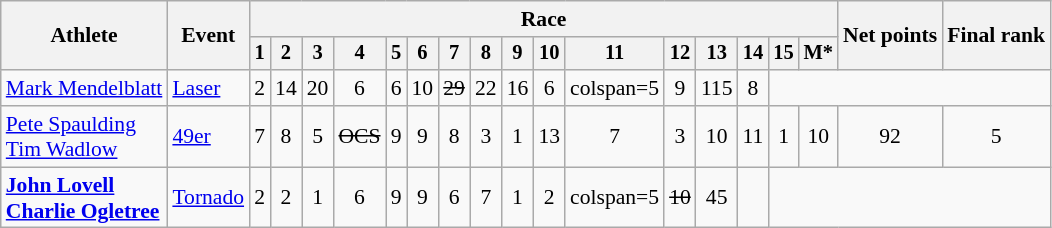<table class=wikitable style=font-size:90%;text-align:center>
<tr>
<th rowspan=2>Athlete</th>
<th rowspan=2>Event</th>
<th colspan=16>Race</th>
<th rowspan=2>Net points</th>
<th rowspan=2>Final rank</th>
</tr>
<tr style=font-size:95%>
<th>1</th>
<th>2</th>
<th>3</th>
<th>4</th>
<th>5</th>
<th>6</th>
<th>7</th>
<th>8</th>
<th>9</th>
<th>10</th>
<th>11</th>
<th>12</th>
<th>13</th>
<th>14</th>
<th>15</th>
<th>M*</th>
</tr>
<tr>
<td align=left><a href='#'>Mark Mendelblatt</a></td>
<td align=left><a href='#'>Laser</a></td>
<td>2</td>
<td>14</td>
<td>20</td>
<td>6</td>
<td>6</td>
<td>10</td>
<td><s>29</s></td>
<td>22</td>
<td>16</td>
<td>6</td>
<td>colspan=5 </td>
<td>9</td>
<td>115</td>
<td>8</td>
</tr>
<tr>
<td align=left><a href='#'>Pete Spaulding</a><br><a href='#'>Tim Wadlow</a></td>
<td align=left><a href='#'>49er</a></td>
<td>7</td>
<td>8</td>
<td>5</td>
<td><s>OCS</s></td>
<td>9</td>
<td>9</td>
<td>8</td>
<td>3</td>
<td>1</td>
<td>13</td>
<td>7</td>
<td>3</td>
<td>10</td>
<td>11</td>
<td>1</td>
<td>10</td>
<td>92</td>
<td>5</td>
</tr>
<tr>
<td align=left><strong><a href='#'>John Lovell</a><br><a href='#'>Charlie Ogletree</a></strong></td>
<td align=left><a href='#'>Tornado</a></td>
<td>2</td>
<td>2</td>
<td>1</td>
<td>6</td>
<td>9</td>
<td>9</td>
<td>6</td>
<td>7</td>
<td>1</td>
<td>2</td>
<td>colspan=5 </td>
<td><s>10</s></td>
<td>45</td>
<td></td>
</tr>
</table>
